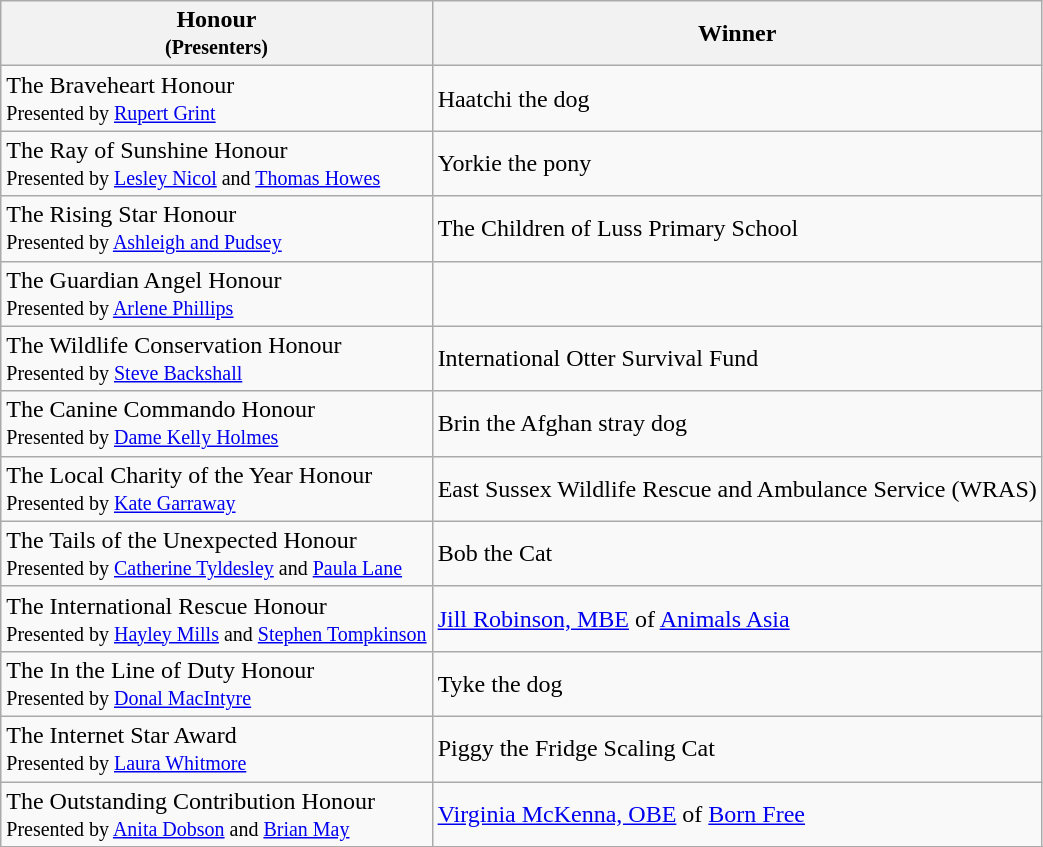<table class="wikitable sortable">
<tr>
<th>Honour<br><small>(Presenters)</small></th>
<th>Winner</th>
</tr>
<tr>
<td>The Braveheart Honour<br><small>Presented by <a href='#'>Rupert Grint</a></small></td>
<td>Haatchi the dog</td>
</tr>
<tr>
<td>The Ray of Sunshine Honour<br><small>Presented by <a href='#'>Lesley Nicol</a> and <a href='#'>Thomas Howes</a></small></td>
<td>Yorkie the pony</td>
</tr>
<tr>
<td>The Rising Star Honour<br><small>Presented by <a href='#'>Ashleigh and Pudsey</a></small></td>
<td>The Children of Luss Primary School</td>
</tr>
<tr>
<td>The Guardian Angel Honour<br><small>Presented by <a href='#'>Arlene Phillips</a></small></td>
<td></td>
</tr>
<tr>
<td>The Wildlife Conservation Honour<br><small>Presented by <a href='#'>Steve Backshall</a></small></td>
<td>International Otter Survival Fund</td>
</tr>
<tr>
<td>The Canine Commando Honour<br><small>Presented by <a href='#'>Dame Kelly Holmes</a></small></td>
<td>Brin the Afghan stray dog</td>
</tr>
<tr>
<td>The Local Charity of the Year Honour<br><small>Presented by <a href='#'>Kate Garraway</a></small></td>
<td>East Sussex Wildlife Rescue and Ambulance Service (WRAS)</td>
</tr>
<tr>
<td>The Tails of the Unexpected Honour<br><small>Presented by <a href='#'>Catherine Tyldesley</a> and <a href='#'>Paula Lane</a></small></td>
<td>Bob the Cat</td>
</tr>
<tr>
<td>The International Rescue Honour<br><small>Presented by <a href='#'>Hayley Mills</a> and <a href='#'>Stephen Tompkinson</a></small></td>
<td><a href='#'>Jill Robinson, MBE</a> of <a href='#'>Animals Asia</a></td>
</tr>
<tr>
<td>The In the Line of Duty Honour<br><small>Presented by <a href='#'>Donal MacIntyre</a></small></td>
<td>Tyke the dog</td>
</tr>
<tr>
<td>The Internet Star Award<br><small>Presented by <a href='#'>Laura Whitmore</a></small></td>
<td>Piggy the Fridge Scaling Cat</td>
</tr>
<tr>
<td>The Outstanding Contribution Honour<br><small>Presented by <a href='#'>Anita Dobson</a> and <a href='#'>Brian May</a></small></td>
<td><a href='#'>Virginia McKenna, OBE</a> of <a href='#'>Born Free</a></td>
</tr>
<tr>
</tr>
</table>
